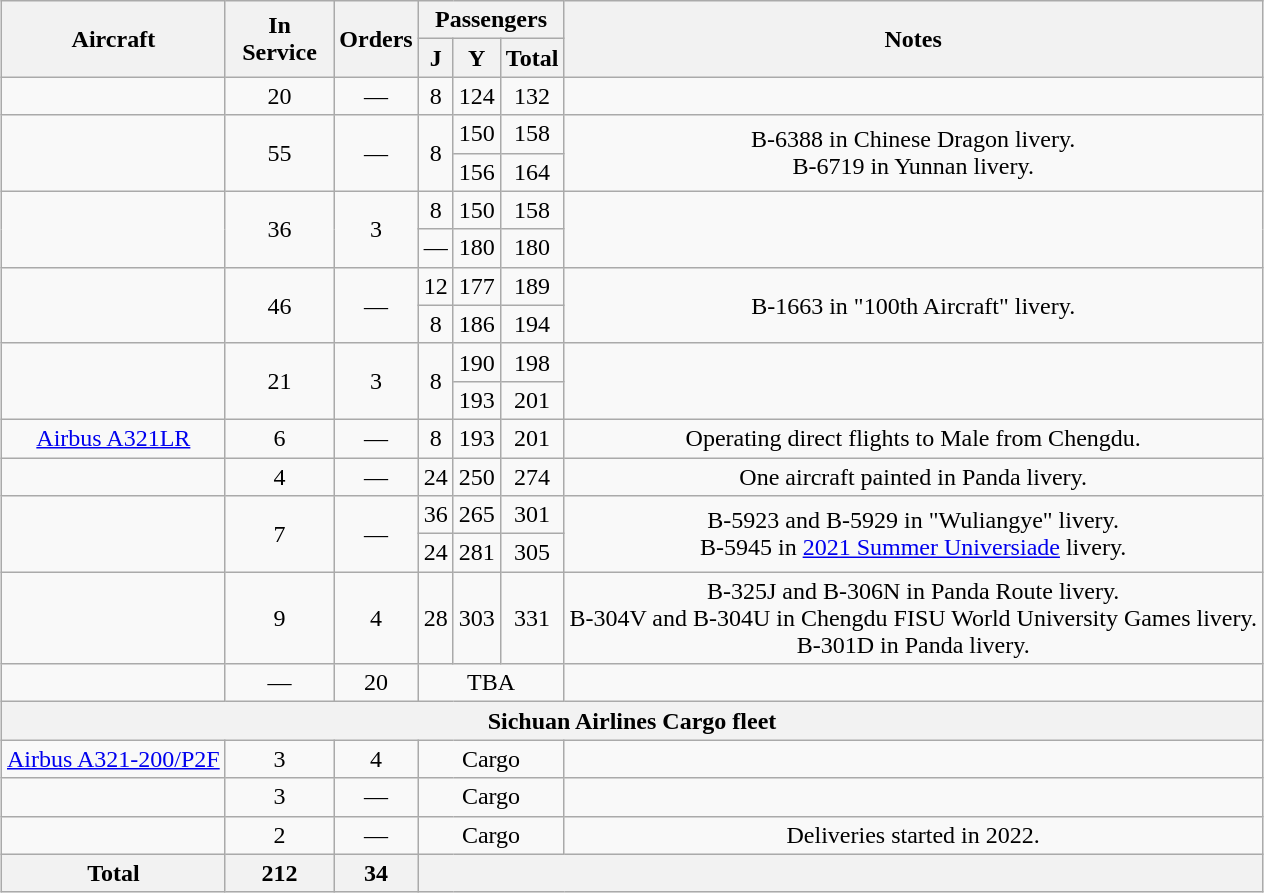<table class="wikitable" style="text-align:center; margin:0.2em auto">
<tr>
<th rowspan="2">Aircraft</th>
<th rowspan="2" style="width:65px;">In Service</th>
<th rowspan="2" style="width:40px;">Orders</th>
<th colspan="3">Passengers</th>
<th rowspan="2">Notes</th>
</tr>
<tr>
<th><abbr>J</abbr></th>
<th><abbr>Y</abbr></th>
<th>Total</th>
</tr>
<tr>
<td></td>
<td>20</td>
<td>—</td>
<td>8</td>
<td>124</td>
<td>132</td>
<td></td>
</tr>
<tr>
<td rowspan="2"></td>
<td rowspan="2">55</td>
<td rowspan="2">—</td>
<td rowspan="2">8</td>
<td>150</td>
<td>158</td>
<td rowspan="2">B-6388 in Chinese Dragon livery.<br>B-6719 in Yunnan livery.</td>
</tr>
<tr>
<td>156</td>
<td>164</td>
</tr>
<tr>
<td rowspan="2"></td>
<td rowspan="2">36</td>
<td rowspan="2">3</td>
<td>8</td>
<td>150</td>
<td>158</td>
<td rowspan="2"></td>
</tr>
<tr>
<td>—</td>
<td>180</td>
<td>180</td>
</tr>
<tr>
<td rowspan="2"></td>
<td rowspan="2">46</td>
<td rowspan="2">—</td>
<td>12</td>
<td>177</td>
<td>189</td>
<td rowspan="2">B-1663 in "100th Aircraft" livery.</td>
</tr>
<tr>
<td>8</td>
<td>186</td>
<td>194</td>
</tr>
<tr>
<td rowspan="2"></td>
<td rowspan="2">21</td>
<td rowspan="2">3</td>
<td rowspan="2">8</td>
<td>190</td>
<td>198</td>
<td rowspan="2"></td>
</tr>
<tr>
<td>193</td>
<td>201</td>
</tr>
<tr>
<td><a href='#'>Airbus A321LR</a></td>
<td>6</td>
<td>—</td>
<td>8</td>
<td>193</td>
<td>201</td>
<td>Operating direct flights to Male from Chengdu.</td>
</tr>
<tr>
<td></td>
<td>4</td>
<td>—</td>
<td>24</td>
<td>250</td>
<td>274</td>
<td>One aircraft painted in Panda livery.</td>
</tr>
<tr>
<td rowspan="2"></td>
<td rowspan="2">7</td>
<td rowspan="2">—</td>
<td>36</td>
<td>265</td>
<td>301</td>
<td rowspan="2">B-5923 and B-5929 in "Wuliangye" livery.<br>B-5945 in <a href='#'>2021 Summer Universiade</a> livery.</td>
</tr>
<tr>
<td>24</td>
<td>281</td>
<td>305</td>
</tr>
<tr>
<td></td>
<td>9</td>
<td>4</td>
<td>28</td>
<td>303</td>
<td>331</td>
<td>B-325J and B-306N in Panda Route livery. <br> B-304V and B-304U in Chengdu FISU World University Games livery. <br> B-301D in Panda livery.</td>
</tr>
<tr>
<td></td>
<td>—</td>
<td>20</td>
<td colspan="3"><abbr>TBA</abbr></td>
<td></td>
</tr>
<tr>
<th colspan="7">Sichuan Airlines Cargo fleet</th>
</tr>
<tr>
<td><a href='#'>Airbus A321-200/P2F</a></td>
<td>3</td>
<td>4</td>
<td colspan="3"><abbr>Cargo</abbr></td>
<td></td>
</tr>
<tr>
<td></td>
<td>3</td>
<td>—</td>
<td colspan="3"><abbr>Cargo</abbr></td>
<td></td>
</tr>
<tr>
<td></td>
<td>2</td>
<td>—</td>
<td colspan="3"><abbr>Cargo</abbr></td>
<td>Deliveries started in 2022.</td>
</tr>
<tr>
<th>Total</th>
<th>212</th>
<th>34</th>
<th colspan="4"></th>
</tr>
</table>
